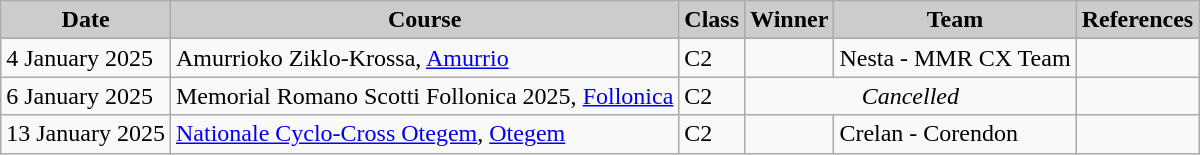<table class="wikitable sortable alternance ">
<tr>
<th scope="col" style="background-color:#CCCCCC;">Date</th>
<th scope="col" style="background-color:#CCCCCC;">Course</th>
<th scope="col" style="background-color:#CCCCCC;">Class</th>
<th scope="col" style="background-color:#CCCCCC;">Winner</th>
<th scope="col" style="background-color:#CCCCCC;">Team</th>
<th scope="col" style="background-color:#CCCCCC;">References</th>
</tr>
<tr>
<td>4 January 2025</td>
<td> Amurrioko Ziklo-Krossa, <a href='#'>Amurrio</a></td>
<td>C2</td>
<td></td>
<td>Nesta - MMR CX Team</td>
<td></td>
</tr>
<tr>
<td>6 January 2025</td>
<td> Memorial Romano Scotti Follonica 2025, <a href='#'>Follonica</a></td>
<td>C2</td>
<td align=center colspan="2"><em>Cancelled</em></td>
<td></td>
</tr>
<tr>
<td>13 January 2025</td>
<td> <a href='#'>Nationale Cyclo-Cross Otegem</a>, <a href='#'>Otegem</a></td>
<td>C2</td>
<td></td>
<td>Crelan - Corendon</td>
<td></td>
</tr>
</table>
